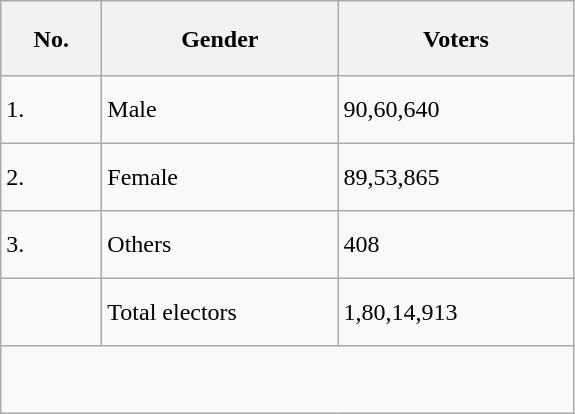<table class="wikitable">
<tr style="height: 50px;">
<th scope="col" style="width:60px;">No.</th>
<th scope="col" style="width:150px;">Gender</th>
<th scope="col" style="width:150px;">Voters</th>
</tr>
<tr style="height: 45px;">
<td>1.</td>
<td>Male</td>
<td>90,60,640</td>
</tr>
<tr style="height: 45px;">
<td>2.</td>
<td>Female</td>
<td>89,53,865</td>
</tr>
<tr style="height: 45px;">
<td>3.</td>
<td>Others</td>
<td>408</td>
</tr>
<tr style="height: 45px;">
<td></td>
<td>Total electors</td>
<td>1,80,14,913</td>
</tr>
<tr style="height: 45px;">
</tr>
</table>
